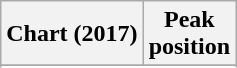<table class="wikitable sortable plainrowheaders" style="text-align:center">
<tr>
<th scope="col">Chart (2017)</th>
<th scope="col">Peak<br> position</th>
</tr>
<tr>
</tr>
<tr>
</tr>
<tr>
</tr>
</table>
